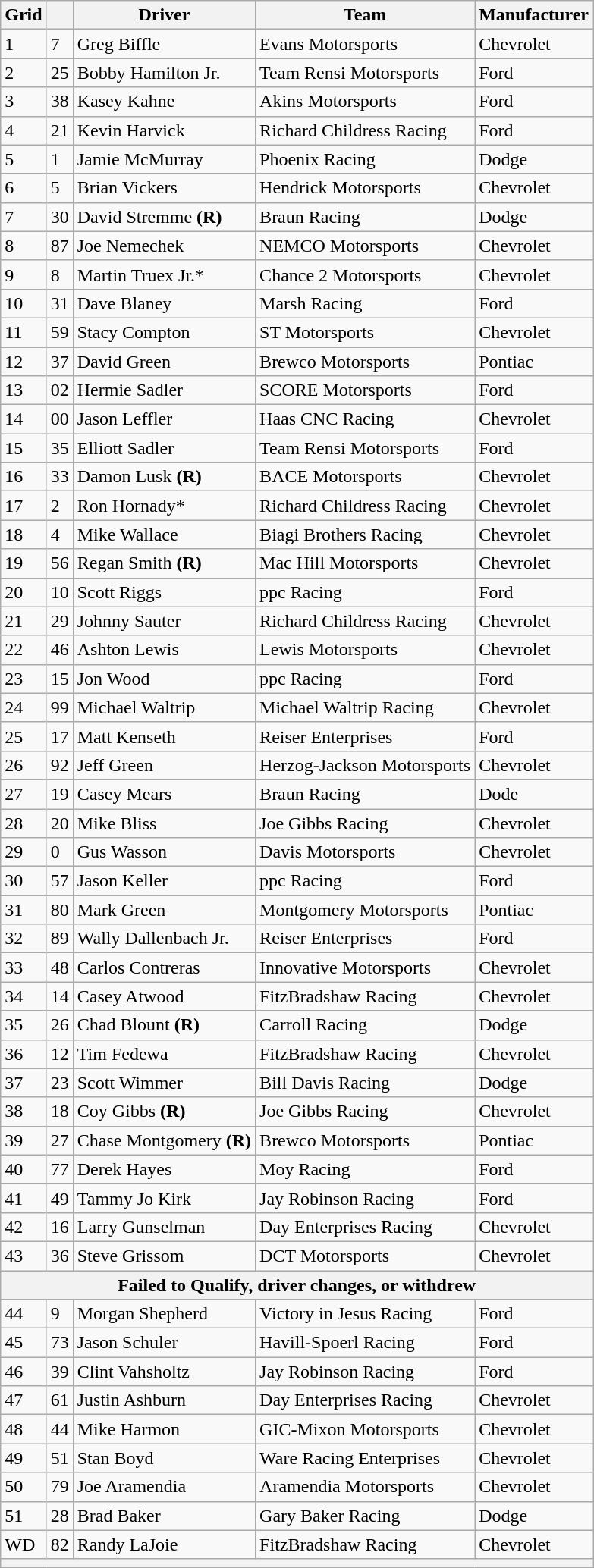<table class="wikitable">
<tr>
<th>Grid</th>
<th></th>
<th>Driver</th>
<th>Team</th>
<th>Manufacturer</th>
</tr>
<tr>
<td>1</td>
<td>7</td>
<td>Greg Biffle</td>
<td>Evans Motorsports</td>
<td>Chevrolet</td>
</tr>
<tr>
<td>2</td>
<td>25</td>
<td>Bobby Hamilton Jr.</td>
<td>Team Rensi Motorsports</td>
<td>Ford</td>
</tr>
<tr>
<td>3</td>
<td>38</td>
<td>Kasey Kahne</td>
<td>Akins Motorsports</td>
<td>Ford</td>
</tr>
<tr>
<td>4</td>
<td>21</td>
<td>Kevin Harvick</td>
<td>Richard Childress Racing</td>
<td>Ford</td>
</tr>
<tr>
<td>5</td>
<td>1</td>
<td>Jamie McMurray</td>
<td>Phoenix Racing</td>
<td>Dodge</td>
</tr>
<tr>
<td>6</td>
<td>5</td>
<td>Brian Vickers</td>
<td>Hendrick Motorsports</td>
<td>Chevrolet</td>
</tr>
<tr>
<td>7</td>
<td>30</td>
<td>David Stremme <strong>(R)</strong></td>
<td>Braun Racing</td>
<td>Dodge</td>
</tr>
<tr>
<td>8</td>
<td>87</td>
<td>Joe Nemechek</td>
<td>NEMCO Motorsports</td>
<td>Chevrolet</td>
</tr>
<tr>
<td>9</td>
<td>8</td>
<td>Martin Truex Jr.*</td>
<td>Chance 2 Motorsports</td>
<td>Chevrolet</td>
</tr>
<tr>
<td>10</td>
<td>31</td>
<td>Dave Blaney</td>
<td>Marsh Racing</td>
<td>Ford</td>
</tr>
<tr>
<td>11</td>
<td>59</td>
<td>Stacy Compton</td>
<td>ST Motorsports</td>
<td>Chevrolet</td>
</tr>
<tr>
<td>12</td>
<td>37</td>
<td>David Green</td>
<td>Brewco Motorsports</td>
<td>Pontiac</td>
</tr>
<tr>
<td>13</td>
<td>02</td>
<td>Hermie Sadler</td>
<td>SCORE Motorsports</td>
<td>Ford</td>
</tr>
<tr>
<td>14</td>
<td>00</td>
<td>Jason Leffler</td>
<td>Haas CNC Racing</td>
<td>Chevrolet</td>
</tr>
<tr>
<td>15</td>
<td>35</td>
<td>Elliott Sadler</td>
<td>Team Rensi Motorsports</td>
<td>Ford</td>
</tr>
<tr>
<td>16</td>
<td>33</td>
<td>Damon Lusk <strong>(R)</strong></td>
<td>BACE Motorsports</td>
<td>Chevrolet</td>
</tr>
<tr>
<td>17</td>
<td>2</td>
<td>Ron Hornady*</td>
<td>Richard Childress Racing</td>
<td>Chevrolet</td>
</tr>
<tr>
<td>18</td>
<td>4</td>
<td>Mike Wallace</td>
<td>Biagi Brothers Racing</td>
<td>Chevrolet</td>
</tr>
<tr>
<td>19</td>
<td>56</td>
<td>Regan Smith <strong>(R)</strong></td>
<td>Mac Hill Motorsports</td>
<td>Chevrolet</td>
</tr>
<tr>
<td>20</td>
<td>10</td>
<td>Scott Riggs</td>
<td>ppc Racing</td>
<td>Ford</td>
</tr>
<tr>
<td>21</td>
<td>29</td>
<td>Johnny Sauter</td>
<td>Richard Childress Racing</td>
<td>Chevrolet</td>
</tr>
<tr>
<td>22</td>
<td>46</td>
<td>Ashton Lewis</td>
<td>Lewis Motorsports</td>
<td>Chevrolet</td>
</tr>
<tr>
<td>23</td>
<td>15</td>
<td>Jon Wood</td>
<td>ppc Racing</td>
<td>Ford</td>
</tr>
<tr>
<td>24</td>
<td>99</td>
<td>Michael Waltrip</td>
<td>Michael Waltrip Racing</td>
<td>Chevrolet</td>
</tr>
<tr>
<td>25</td>
<td>17</td>
<td>Matt Kenseth</td>
<td>Reiser Enterprises</td>
<td>Ford</td>
</tr>
<tr>
<td>26</td>
<td>92</td>
<td>Jeff Green</td>
<td>Herzog-Jackson Motorsports</td>
<td>Chevrolet</td>
</tr>
<tr>
<td>27</td>
<td>19</td>
<td>Casey Mears</td>
<td>Braun Racing</td>
<td>Dode</td>
</tr>
<tr>
<td>28</td>
<td>20</td>
<td>Mike Bliss</td>
<td>Joe Gibbs Racing</td>
<td>Chevrolet</td>
</tr>
<tr>
<td>29</td>
<td>0</td>
<td>Gus Wasson</td>
<td>Davis Motorsports</td>
<td>Chevrolet</td>
</tr>
<tr>
<td>30</td>
<td>57</td>
<td>Jason Keller</td>
<td>ppc Racing</td>
<td>Ford</td>
</tr>
<tr>
<td>31</td>
<td>80</td>
<td>Mark Green</td>
<td>Montgomery Motorsports</td>
<td>Pontiac</td>
</tr>
<tr>
<td>32</td>
<td>89</td>
<td>Wally Dallenbach Jr.</td>
<td>Reiser Enterprises</td>
<td>Ford</td>
</tr>
<tr>
<td>33</td>
<td>48</td>
<td>Carlos Contreras</td>
<td>Innovative Motorsports</td>
<td>Chevrolet</td>
</tr>
<tr>
<td>34</td>
<td>14</td>
<td>Casey Atwood</td>
<td>FitzBradshaw Racing</td>
<td>Chevrolet</td>
</tr>
<tr>
<td>35</td>
<td>26</td>
<td>Chad Blount <strong>(R)</strong></td>
<td>Carroll Racing</td>
<td>Dodge</td>
</tr>
<tr>
<td>36</td>
<td>12</td>
<td>Tim Fedewa</td>
<td>FitzBradshaw Racing</td>
<td>Chevrolet</td>
</tr>
<tr>
<td>37</td>
<td>23</td>
<td>Scott Wimmer</td>
<td>Bill Davis Racing</td>
<td>Dodge</td>
</tr>
<tr>
<td>38</td>
<td>18</td>
<td>Coy Gibbs <strong>(R)</strong></td>
<td>Joe Gibbs Racing</td>
<td>Chevrolet</td>
</tr>
<tr>
<td>39</td>
<td>27</td>
<td>Chase Montgomery <strong>(R)</strong></td>
<td>Brewco Motorsports</td>
<td>Pontiac</td>
</tr>
<tr>
<td>40</td>
<td>77</td>
<td>Derek Hayes</td>
<td>Moy Racing</td>
<td>Ford</td>
</tr>
<tr>
<td>41</td>
<td>49</td>
<td>Tammy Jo Kirk</td>
<td>Jay Robinson Racing</td>
<td>Ford</td>
</tr>
<tr>
<td>42</td>
<td>16</td>
<td>Larry Gunselman</td>
<td>Day Enterprises Racing</td>
<td>Chevrolet</td>
</tr>
<tr>
<td>43</td>
<td>36</td>
<td>Steve Grissom</td>
<td>DCT Motorsports</td>
<td>Chevrolet</td>
</tr>
<tr>
<th colspan="5"><strong>Failed to Qualify, driver changes, or withdrew</strong></th>
</tr>
<tr>
<td>44</td>
<td>9</td>
<td>Morgan Shepherd</td>
<td>Victory in Jesus Racing</td>
<td>Ford</td>
</tr>
<tr>
<td>45</td>
<td>73</td>
<td>Jason Schuler</td>
<td>Havill-Spoerl Racing</td>
<td>Ford</td>
</tr>
<tr>
<td>46</td>
<td>39</td>
<td>Clint Vahsholtz</td>
<td>Jay Robinson Racing</td>
<td>Ford</td>
</tr>
<tr>
<td>47</td>
<td>61</td>
<td>Justin Ashburn</td>
<td>Day Enterprises Racing</td>
<td>Chevrolet</td>
</tr>
<tr>
<td>48</td>
<td>44</td>
<td>Mike Harmon</td>
<td>GIC-Mixon Motorsports</td>
<td>Chevrolet</td>
</tr>
<tr>
<td>49</td>
<td>51</td>
<td>Stan Boyd</td>
<td>Ware Racing Enterprises</td>
<td>Chevrolet</td>
</tr>
<tr>
<td>50</td>
<td>79</td>
<td>Joe Aramendia</td>
<td>Aramendia Motorsports</td>
<td>Chevrolet</td>
</tr>
<tr>
<td>51</td>
<td>28</td>
<td>Brad Baker</td>
<td>Gary Baker Racing</td>
<td>Dodge</td>
</tr>
<tr>
<td>WD</td>
<td>82</td>
<td>Randy LaJoie</td>
<td>FitzBradshaw Racing</td>
<td>Chevrolet</td>
</tr>
<tr>
<th colspan="5"></th>
</tr>
</table>
